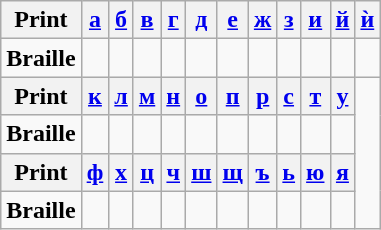<table class="wikitable" style="text-align:center">
<tr>
<th><strong>Print</strong></th>
<th><a href='#'>а</a></th>
<th><a href='#'>б</a></th>
<th><a href='#'>в</a></th>
<th><a href='#'>г</a></th>
<th><a href='#'>д</a></th>
<th><a href='#'>е</a></th>
<th><a href='#'>ж</a></th>
<th><a href='#'>з</a></th>
<th><a href='#'>и</a></th>
<th><a href='#'>й</a></th>
<th><a href='#'>ѝ</a></th>
</tr>
<tr>
<td><strong>Braille</strong></td>
<td></td>
<td></td>
<td></td>
<td></td>
<td></td>
<td></td>
<td></td>
<td></td>
<td></td>
<td></td>
<td></td>
</tr>
<tr>
<th><strong>Print</strong></th>
<th><a href='#'>к</a></th>
<th><a href='#'>л</a></th>
<th><a href='#'>м</a></th>
<th><a href='#'>н</a></th>
<th><a href='#'>о</a></th>
<th><a href='#'>п</a></th>
<th><a href='#'>р</a></th>
<th><a href='#'>с</a></th>
<th><a href='#'>т</a></th>
<th><a href='#'>у</a></th>
</tr>
<tr>
<td><strong>Braille</strong></td>
<td></td>
<td></td>
<td></td>
<td></td>
<td></td>
<td></td>
<td></td>
<td></td>
<td></td>
<td></td>
</tr>
<tr>
<th><strong>Print</strong></th>
<th><a href='#'>ф</a></th>
<th><a href='#'>х</a></th>
<th><a href='#'>ц</a></th>
<th><a href='#'>ч</a></th>
<th><a href='#'>ш</a></th>
<th><a href='#'>щ</a></th>
<th><a href='#'>ъ</a></th>
<th><a href='#'>ь</a></th>
<th><a href='#'>ю</a></th>
<th><a href='#'>я</a></th>
</tr>
<tr>
<td><strong>Braille</strong></td>
<td></td>
<td></td>
<td></td>
<td></td>
<td></td>
<td></td>
<td></td>
<td></td>
<td></td>
<td></td>
</tr>
</table>
